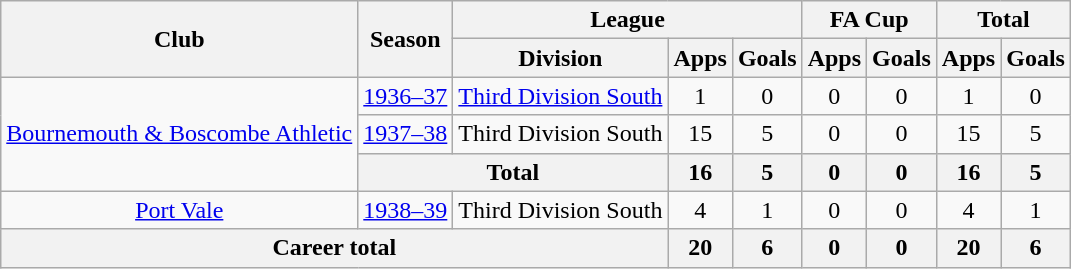<table class="wikitable" style="text-align: center;">
<tr>
<th rowspan="2">Club</th>
<th rowspan="2">Season</th>
<th colspan="3">League</th>
<th colspan="2">FA Cup</th>
<th colspan="2">Total</th>
</tr>
<tr>
<th>Division</th>
<th>Apps</th>
<th>Goals</th>
<th>Apps</th>
<th>Goals</th>
<th>Apps</th>
<th>Goals</th>
</tr>
<tr>
<td rowspan="3"><a href='#'>Bournemouth & Boscombe Athletic</a></td>
<td><a href='#'>1936–37</a></td>
<td><a href='#'>Third Division South</a></td>
<td>1</td>
<td>0</td>
<td>0</td>
<td>0</td>
<td>1</td>
<td>0</td>
</tr>
<tr>
<td><a href='#'>1937–38</a></td>
<td>Third Division South</td>
<td>15</td>
<td>5</td>
<td>0</td>
<td>0</td>
<td>15</td>
<td>5</td>
</tr>
<tr>
<th colspan="2">Total</th>
<th>16</th>
<th>5</th>
<th>0</th>
<th>0</th>
<th>16</th>
<th>5</th>
</tr>
<tr>
<td><a href='#'>Port Vale</a></td>
<td><a href='#'>1938–39</a></td>
<td>Third Division South</td>
<td>4</td>
<td>1</td>
<td>0</td>
<td>0</td>
<td>4</td>
<td>1</td>
</tr>
<tr>
<th colspan="3">Career total</th>
<th>20</th>
<th>6</th>
<th>0</th>
<th>0</th>
<th>20</th>
<th>6</th>
</tr>
</table>
